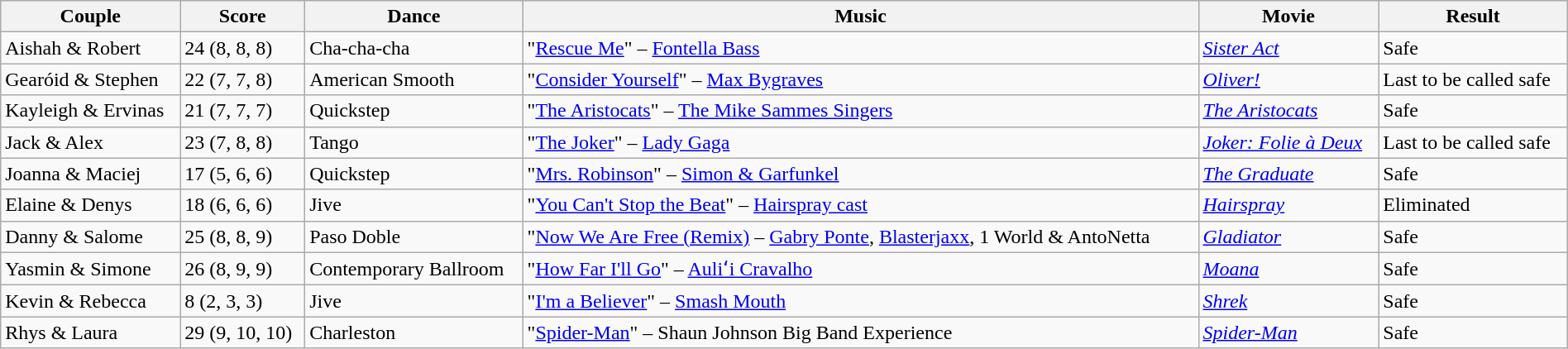<table class="wikitable sortable" style="width:100%;">
<tr>
<th>Couple</th>
<th>Score</th>
<th>Dance</th>
<th>Music</th>
<th>Movie</th>
<th>Result</th>
</tr>
<tr>
<td>Aishah & Robert</td>
<td>24 (8, 8, 8)</td>
<td>Cha-cha-cha</td>
<td>"<a href='#'>Rescue Me</a>" – <a href='#'>Fontella Bass</a></td>
<td><em><a href='#'>Sister Act</a></em></td>
<td>Safe</td>
</tr>
<tr>
<td>Gearóid & Stephen</td>
<td>22 (7, 7, 8)</td>
<td>American Smooth</td>
<td>"<a href='#'>Consider Yourself</a>" – <a href='#'>Max Bygraves</a></td>
<td><a href='#'><em>Oliver!</em></a></td>
<td>Last to be called safe</td>
</tr>
<tr>
<td>Kayleigh & Ervinas</td>
<td>21 (7, 7, 7)</td>
<td>Quickstep</td>
<td>"<a href='#'>The Aristocats</a>" – <a href='#'>The Mike Sammes Singers</a></td>
<td><em><a href='#'>The Aristocats</a></em></td>
<td>Safe</td>
</tr>
<tr>
<td>Jack & Alex</td>
<td>23 (7, 8, 8)</td>
<td>Tango</td>
<td>"<a href='#'>The Joker</a>" – <a href='#'>Lady Gaga</a></td>
<td><em><a href='#'>Joker: Folie à Deux</a></em></td>
<td>Last to be called safe</td>
</tr>
<tr>
<td>Joanna & Maciej</td>
<td>17 (5, 6, 6)</td>
<td>Quickstep</td>
<td>"<a href='#'>Mrs. Robinson</a>" – <a href='#'>Simon & Garfunkel</a></td>
<td><em><a href='#'>The Graduate</a></em></td>
<td>Safe</td>
</tr>
<tr>
<td>Elaine & Denys</td>
<td>18 (6, 6, 6)</td>
<td>Jive</td>
<td>"<a href='#'>You Can't Stop the Beat</a>" – <a href='#'>Hairspray cast</a></td>
<td><a href='#'><em>Hairspray</em></a></td>
<td>Eliminated</td>
</tr>
<tr>
<td>Danny & Salome</td>
<td>25 (8, 8, 9)</td>
<td>Paso Doble</td>
<td>"<a href='#'>Now We Are Free (Remix)</a> – <a href='#'>Gabry Ponte</a>, <a href='#'>Blasterjaxx</a>, 1 World & AntoNetta</td>
<td><a href='#'><em>Gladiator</em></a></td>
<td>Safe</td>
</tr>
<tr>
<td>Yasmin & Simone</td>
<td>26 (8, 9, 9)</td>
<td>Contemporary Ballroom</td>
<td>"<a href='#'>How Far I'll Go</a>" – <a href='#'>Auliʻi Cravalho</a></td>
<td><a href='#'><em>Moana</em></a></td>
<td>Safe</td>
</tr>
<tr>
<td>Kevin & Rebecca</td>
<td>8 (2, 3, 3)</td>
<td>Jive</td>
<td>"<a href='#'>I'm a Believer</a>" – <a href='#'>Smash Mouth</a></td>
<td><em><a href='#'>Shrek</a></em></td>
<td>Safe</td>
</tr>
<tr>
<td>Rhys & Laura</td>
<td>29 (9, 10, 10)</td>
<td>Charleston</td>
<td>"<a href='#'>Spider-Man</a>" – Shaun Johnson Big Band Experience</td>
<td><a href='#'><em>Spider-Man</em></a></td>
<td>Safe</td>
</tr>
</table>
